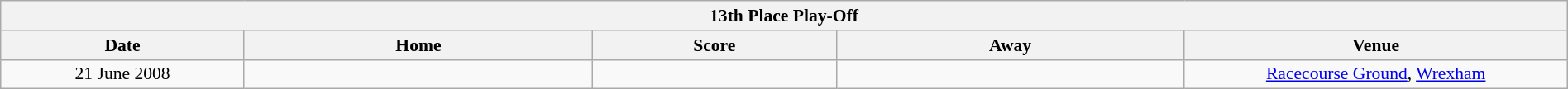<table class="wikitable" style="font-size:90%; width: 100%; text-align: center;">
<tr>
<th colspan=5>13th Place Play-Off</th>
</tr>
<tr>
<th width=7%>Date</th>
<th width=10%>Home</th>
<th width=7%>Score</th>
<th width=10%>Away</th>
<th width=11%>Venue</th>
</tr>
<tr>
<td>21 June 2008</td>
<td></td>
<td></td>
<td></td>
<td><a href='#'>Racecourse Ground</a>, <a href='#'>Wrexham</a></td>
</tr>
</table>
